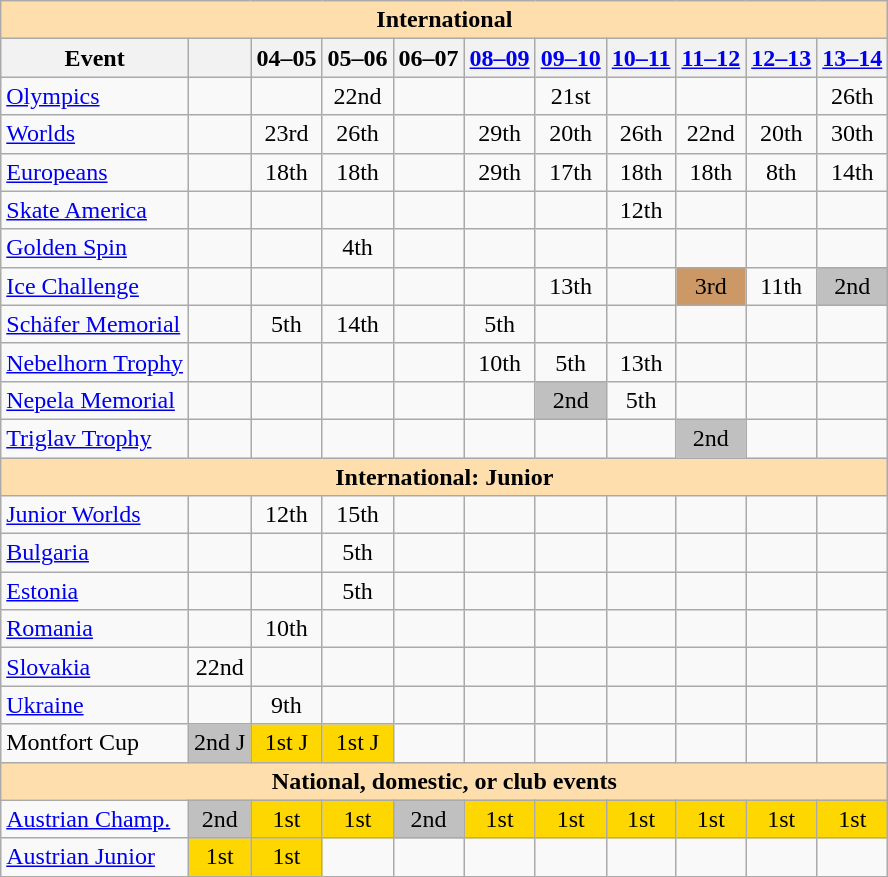<table class="wikitable" style="text-align:center">
<tr>
<th style="background-color: #ffdead; " colspan=11 align=center>International</th>
</tr>
<tr>
<th>Event</th>
<th></th>
<th>04–05</th>
<th>05–06</th>
<th>06–07</th>
<th><a href='#'>08–09</a></th>
<th><a href='#'>09–10</a></th>
<th><a href='#'>10–11</a></th>
<th><a href='#'>11–12</a></th>
<th><a href='#'>12–13</a></th>
<th><a href='#'>13–14</a></th>
</tr>
<tr>
<td align=left><a href='#'>Olympics</a></td>
<td></td>
<td></td>
<td>22nd</td>
<td></td>
<td></td>
<td>21st</td>
<td></td>
<td></td>
<td></td>
<td>26th</td>
</tr>
<tr>
<td align=left><a href='#'>Worlds</a></td>
<td></td>
<td>23rd</td>
<td>26th</td>
<td></td>
<td>29th</td>
<td>20th</td>
<td>26th</td>
<td>22nd</td>
<td>20th</td>
<td>30th</td>
</tr>
<tr>
<td align=left><a href='#'>Europeans</a></td>
<td></td>
<td>18th</td>
<td>18th</td>
<td></td>
<td>29th</td>
<td>17th</td>
<td>18th</td>
<td>18th</td>
<td>8th</td>
<td>14th</td>
</tr>
<tr>
<td align=left> <a href='#'>Skate America</a></td>
<td></td>
<td></td>
<td></td>
<td></td>
<td></td>
<td></td>
<td>12th</td>
<td></td>
<td></td>
<td></td>
</tr>
<tr>
<td align=left><a href='#'>Golden Spin</a></td>
<td></td>
<td></td>
<td>4th</td>
<td></td>
<td></td>
<td></td>
<td></td>
<td></td>
<td></td>
<td></td>
</tr>
<tr>
<td align=left><a href='#'>Ice Challenge</a></td>
<td></td>
<td></td>
<td></td>
<td></td>
<td></td>
<td>13th</td>
<td></td>
<td bgcolor=cc9966>3rd</td>
<td>11th</td>
<td bgcolor=silver>2nd</td>
</tr>
<tr>
<td align=left><a href='#'>Schäfer Memorial</a></td>
<td></td>
<td>5th</td>
<td>14th</td>
<td></td>
<td>5th</td>
<td></td>
<td></td>
<td></td>
<td></td>
<td></td>
</tr>
<tr>
<td align=left><a href='#'>Nebelhorn Trophy</a></td>
<td></td>
<td></td>
<td></td>
<td></td>
<td>10th</td>
<td>5th</td>
<td>13th</td>
<td></td>
<td></td>
<td></td>
</tr>
<tr>
<td align=left><a href='#'>Nepela Memorial</a></td>
<td></td>
<td></td>
<td></td>
<td></td>
<td></td>
<td bgcolor=silver>2nd</td>
<td>5th</td>
<td></td>
<td></td>
<td></td>
</tr>
<tr>
<td align=left><a href='#'>Triglav Trophy</a></td>
<td></td>
<td></td>
<td></td>
<td></td>
<td></td>
<td></td>
<td></td>
<td bgcolor=silver>2nd</td>
<td></td>
<td></td>
</tr>
<tr>
<th style="background-color: #ffdead; " colspan=11 align=center>International: Junior</th>
</tr>
<tr>
<td align=left><a href='#'>Junior Worlds</a></td>
<td></td>
<td>12th</td>
<td>15th</td>
<td></td>
<td></td>
<td></td>
<td></td>
<td></td>
<td></td>
<td></td>
</tr>
<tr>
<td align=left> <a href='#'>Bulgaria</a></td>
<td></td>
<td></td>
<td>5th</td>
<td></td>
<td></td>
<td></td>
<td></td>
<td></td>
<td></td>
<td></td>
</tr>
<tr>
<td align=left> <a href='#'>Estonia</a></td>
<td></td>
<td></td>
<td>5th</td>
<td></td>
<td></td>
<td></td>
<td></td>
<td></td>
<td></td>
<td></td>
</tr>
<tr>
<td align=left> <a href='#'>Romania</a></td>
<td></td>
<td>10th</td>
<td></td>
<td></td>
<td></td>
<td></td>
<td></td>
<td></td>
<td></td>
<td></td>
</tr>
<tr>
<td align=left> <a href='#'>Slovakia</a></td>
<td>22nd</td>
<td></td>
<td></td>
<td></td>
<td></td>
<td></td>
<td></td>
<td></td>
<td></td>
<td></td>
</tr>
<tr>
<td align=left> <a href='#'>Ukraine</a></td>
<td></td>
<td>9th</td>
<td></td>
<td></td>
<td></td>
<td></td>
<td></td>
<td></td>
<td></td>
<td></td>
</tr>
<tr>
<td align=left>Montfort Cup</td>
<td bgcolor=silver>2nd J</td>
<td bgcolor=gold>1st J</td>
<td bgcolor=gold>1st J</td>
<td></td>
<td></td>
<td></td>
<td></td>
<td></td>
<td></td>
<td></td>
</tr>
<tr>
<th style="background-color: #ffdead; " colspan=11 align=center>National, domestic, or club events</th>
</tr>
<tr>
<td align=left><a href='#'>Austrian Champ.</a></td>
<td bgcolor=silver>2nd</td>
<td bgcolor=gold>1st</td>
<td bgcolor=gold>1st</td>
<td bgcolor=silver>2nd</td>
<td bgcolor=gold>1st</td>
<td bgcolor=gold>1st</td>
<td bgcolor=gold>1st</td>
<td bgcolor=gold>1st</td>
<td bgcolor=gold>1st</td>
<td bgcolor=gold>1st</td>
</tr>
<tr>
<td align=left><a href='#'>Austrian Junior</a></td>
<td bgcolor=gold>1st</td>
<td bgcolor=gold>1st</td>
<td></td>
<td></td>
<td></td>
<td></td>
<td></td>
<td></td>
<td></td>
<td></td>
</tr>
</table>
